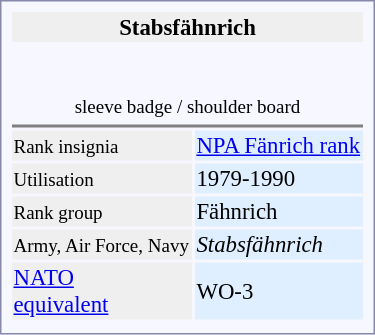<table style="border:1px solid #8888aa; background-color:#f7f8ff; padding:5px; font-size:95%; margin: 0px 12px 12px 0px; float:right; width:250px">
<tr ---->
<td bgcolor="#efefef" colspan=2 align="center"> <strong>Stabsfähnrich</strong></td>
</tr>
<tr ---->
<td align="center" colspan=2 style="border-bottom:2px solid gray;font-size:smaller"><br><table align="center">
<tr>
<td>  <br>sleeve badge / shoulder board</td>
</tr>
</table>
</td>
</tr>
<tr ---->
<td bgcolor="#efefef"><small>Rank insignia</small></td>
<td bgcolor="#dfefff"><a href='#'>NPA Fänrich rank</a></td>
</tr>
<tr ---->
<td bgcolor="#efefef"><small>Utilisation</small></td>
<td bgcolor="#dfefff">1979-1990</td>
</tr>
<tr ---->
<td bgcolor="#efefef"><small>Rank group</small></td>
<td bgcolor="#dfefff">Fähnrich</td>
</tr>
<tr ---->
<td bgcolor="#efefef"><small>Army, Air Force, Navy</small></td>
<td bgcolor="#dfefff"><em>Stabsfähnrich</em></td>
</tr>
<tr ---->
<td bgcolor="#efefef"><a href='#'>NATO<br>equivalent</a></td>
<td bgcolor="#dfefff">WO-3</td>
</tr>
<tr ---->
</tr>
</table>
